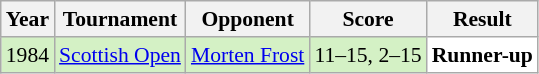<table class="sortable wikitable" style="font-size: 90%;">
<tr>
<th>Year</th>
<th>Tournament</th>
<th>Opponent</th>
<th>Score</th>
<th>Result</th>
</tr>
<tr style="background:#D4F1C5">
<td align="center">1984</td>
<td><a href='#'>Scottish Open</a></td>
<td> <a href='#'>Morten Frost</a></td>
<td>11–15, 2–15</td>
<td style="text-align:left; background:white"> <strong>Runner-up</strong></td>
</tr>
</table>
